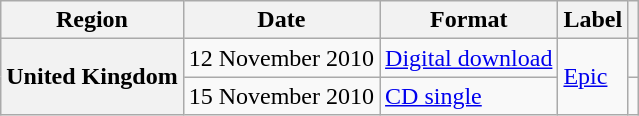<table class="wikitable plainrowheaders">
<tr>
<th>Region</th>
<th>Date</th>
<th>Format</th>
<th>Label</th>
<th></th>
</tr>
<tr>
<th scope="row" rowspan="2">United Kingdom</th>
<td>12 November 2010</td>
<td><a href='#'>Digital download</a></td>
<td rowspan="2"><a href='#'>Epic</a></td>
<td></td>
</tr>
<tr>
<td>15 November 2010</td>
<td><a href='#'>CD single</a></td>
<td></td>
</tr>
</table>
